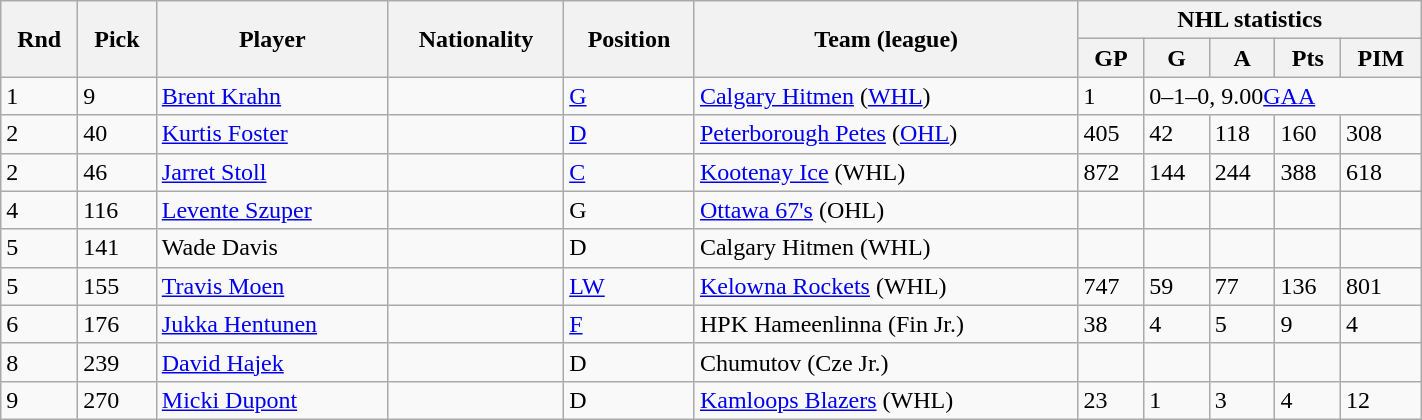<table class="wikitable"  width="75%">
<tr>
<th rowspan="2">Rnd</th>
<th rowspan="2">Pick</th>
<th rowspan="2">Player</th>
<th rowspan="2">Nationality</th>
<th rowspan="2">Position</th>
<th rowspan="2">Team (league)</th>
<th colspan="5">NHL statistics</th>
</tr>
<tr>
<th>GP</th>
<th>G</th>
<th>A</th>
<th>Pts</th>
<th>PIM</th>
</tr>
<tr>
<td>1</td>
<td>9</td>
<td><a href='#'>Brent Krahn</a></td>
<td></td>
<td><a href='#'>G</a></td>
<td><a href='#'>Calgary Hitmen</a> (<a href='#'>WHL</a>)</td>
<td>1</td>
<td colspan="4">0–1–0, 9.00<a href='#'>GAA</a></td>
</tr>
<tr>
<td>2</td>
<td>40</td>
<td><a href='#'>Kurtis Foster</a></td>
<td></td>
<td><a href='#'>D</a></td>
<td><a href='#'>Peterborough Petes</a> (<a href='#'>OHL</a>)</td>
<td>405</td>
<td>42</td>
<td>118</td>
<td>160</td>
<td>308</td>
</tr>
<tr>
<td>2</td>
<td>46</td>
<td><a href='#'>Jarret Stoll</a></td>
<td></td>
<td><a href='#'>C</a></td>
<td><a href='#'>Kootenay Ice</a> (WHL)</td>
<td>872</td>
<td>144</td>
<td>244</td>
<td>388</td>
<td>618</td>
</tr>
<tr>
<td>4</td>
<td>116</td>
<td><a href='#'>Levente Szuper</a></td>
<td></td>
<td>G</td>
<td><a href='#'>Ottawa 67's</a> (OHL)</td>
<td></td>
<td></td>
<td></td>
<td></td>
<td></td>
</tr>
<tr>
<td>5</td>
<td>141</td>
<td>Wade Davis</td>
<td></td>
<td>D</td>
<td>Calgary Hitmen (WHL)</td>
<td></td>
<td></td>
<td></td>
<td></td>
<td></td>
</tr>
<tr>
<td>5</td>
<td>155</td>
<td><a href='#'>Travis Moen</a></td>
<td></td>
<td><a href='#'>LW</a></td>
<td><a href='#'>Kelowna Rockets</a> (WHL)</td>
<td>747</td>
<td>59</td>
<td>77</td>
<td>136</td>
<td>801</td>
</tr>
<tr>
<td>6</td>
<td>176</td>
<td><a href='#'>Jukka Hentunen</a></td>
<td></td>
<td><a href='#'>F</a></td>
<td>HPK Hameenlinna (Fin Jr.)</td>
<td>38</td>
<td>4</td>
<td>5</td>
<td>9</td>
<td>4</td>
</tr>
<tr>
<td>8</td>
<td>239</td>
<td><a href='#'>David Hajek</a></td>
<td></td>
<td>D</td>
<td>Chumutov (Cze Jr.)</td>
<td></td>
<td></td>
<td></td>
<td></td>
<td></td>
</tr>
<tr>
<td>9</td>
<td>270</td>
<td><a href='#'>Micki Dupont</a></td>
<td></td>
<td>D</td>
<td><a href='#'>Kamloops Blazers</a> (WHL)</td>
<td>23</td>
<td>1</td>
<td>3</td>
<td>4</td>
<td>12</td>
</tr>
</table>
